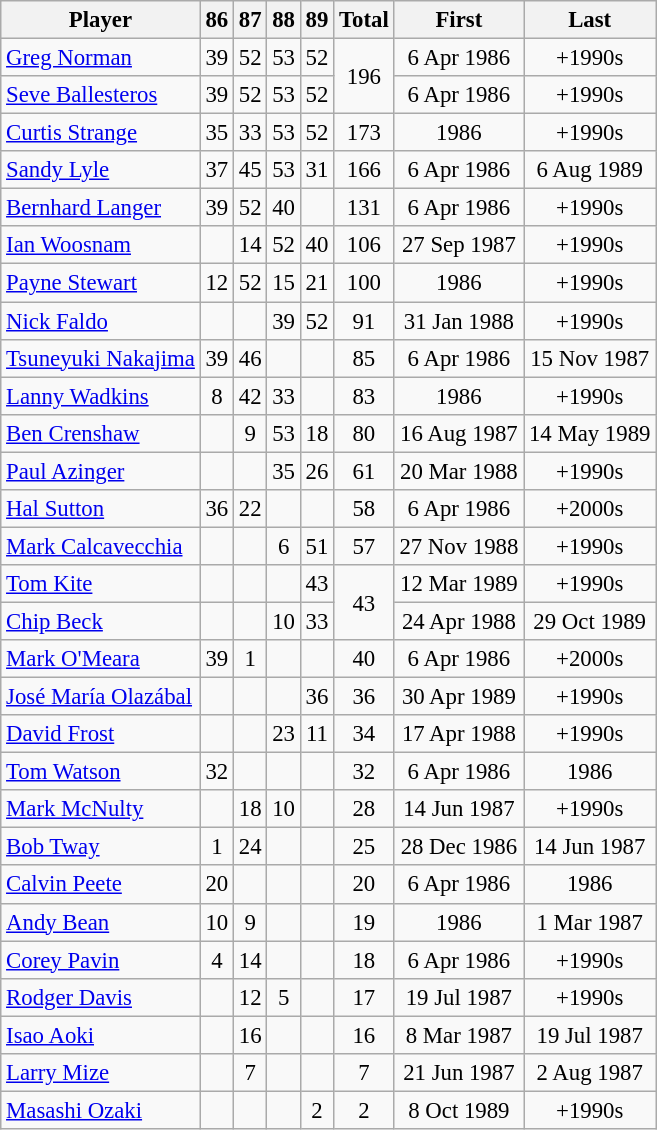<table class="sortable wikitable"  style="text-align:center;font-size:95%">
<tr>
<th>Player</th>
<th>86</th>
<th>87</th>
<th>88</th>
<th>89</th>
<th>Total</th>
<th>First</th>
<th>Last</th>
</tr>
<tr>
<td align=left> <a href='#'>Greg Norman</a></td>
<td>39</td>
<td>52</td>
<td>53</td>
<td>52</td>
<td rowspan=2>196</td>
<td>6 Apr 1986</td>
<td>+1990s</td>
</tr>
<tr>
<td align=left> <a href='#'>Seve Ballesteros</a></td>
<td>39</td>
<td>52</td>
<td>53</td>
<td>52</td>
<td>6 Apr 1986</td>
<td>+1990s</td>
</tr>
<tr>
<td align=left> <a href='#'>Curtis Strange</a></td>
<td>35</td>
<td>33</td>
<td>53</td>
<td>52</td>
<td>173</td>
<td>1986</td>
<td>+1990s</td>
</tr>
<tr>
<td align=left> <a href='#'>Sandy Lyle</a></td>
<td>37</td>
<td>45</td>
<td>53</td>
<td>31</td>
<td>166</td>
<td>6 Apr 1986</td>
<td>6 Aug 1989</td>
</tr>
<tr>
<td align=left> <a href='#'>Bernhard Langer</a></td>
<td>39</td>
<td>52</td>
<td>40</td>
<td></td>
<td>131</td>
<td>6 Apr 1986</td>
<td>+1990s</td>
</tr>
<tr>
<td align=left> <a href='#'>Ian Woosnam</a></td>
<td></td>
<td>14</td>
<td>52</td>
<td>40</td>
<td>106</td>
<td>27 Sep 1987</td>
<td>+1990s</td>
</tr>
<tr>
<td align=left> <a href='#'>Payne Stewart</a></td>
<td>12</td>
<td>52</td>
<td>15</td>
<td>21</td>
<td>100</td>
<td>1986</td>
<td>+1990s</td>
</tr>
<tr>
<td align=left> <a href='#'>Nick Faldo</a></td>
<td></td>
<td></td>
<td>39</td>
<td>52</td>
<td>91</td>
<td>31 Jan 1988</td>
<td>+1990s</td>
</tr>
<tr>
<td align=left> <a href='#'>Tsuneyuki Nakajima</a></td>
<td>39</td>
<td>46</td>
<td></td>
<td></td>
<td>85</td>
<td>6 Apr 1986</td>
<td>15 Nov 1987</td>
</tr>
<tr>
<td align=left> <a href='#'>Lanny Wadkins</a></td>
<td>8</td>
<td>42</td>
<td>33</td>
<td></td>
<td>83</td>
<td>1986</td>
<td>+1990s</td>
</tr>
<tr>
<td align=left> <a href='#'>Ben Crenshaw</a></td>
<td></td>
<td>9</td>
<td>53</td>
<td>18</td>
<td>80</td>
<td>16 Aug 1987</td>
<td>14 May 1989</td>
</tr>
<tr>
<td align=left> <a href='#'>Paul Azinger</a></td>
<td></td>
<td></td>
<td>35</td>
<td>26</td>
<td>61</td>
<td>20 Mar 1988</td>
<td>+1990s</td>
</tr>
<tr>
<td align=left> <a href='#'>Hal Sutton</a></td>
<td>36</td>
<td>22</td>
<td></td>
<td></td>
<td>58</td>
<td>6 Apr 1986</td>
<td>+2000s</td>
</tr>
<tr>
<td align=left> <a href='#'>Mark Calcavecchia</a></td>
<td></td>
<td></td>
<td>6</td>
<td>51</td>
<td>57</td>
<td>27 Nov 1988</td>
<td>+1990s</td>
</tr>
<tr>
<td align=left> <a href='#'>Tom Kite</a></td>
<td></td>
<td></td>
<td></td>
<td>43</td>
<td rowspan=2>43</td>
<td>12 Mar 1989</td>
<td>+1990s</td>
</tr>
<tr>
<td align=left> <a href='#'>Chip Beck</a></td>
<td></td>
<td></td>
<td>10</td>
<td>33</td>
<td>24 Apr 1988</td>
<td>29 Oct 1989</td>
</tr>
<tr>
<td align=left> <a href='#'>Mark O'Meara</a></td>
<td>39</td>
<td>1</td>
<td></td>
<td></td>
<td>40</td>
<td>6 Apr 1986</td>
<td>+2000s</td>
</tr>
<tr>
<td align=left> <a href='#'>José María Olazábal</a></td>
<td></td>
<td></td>
<td></td>
<td>36</td>
<td>36</td>
<td>30 Apr 1989</td>
<td>+1990s</td>
</tr>
<tr>
<td align=left> <a href='#'>David Frost</a></td>
<td></td>
<td></td>
<td>23</td>
<td>11</td>
<td>34</td>
<td>17 Apr 1988</td>
<td>+1990s</td>
</tr>
<tr>
<td align=left> <a href='#'>Tom Watson</a></td>
<td>32</td>
<td></td>
<td></td>
<td></td>
<td>32</td>
<td>6 Apr 1986</td>
<td>1986</td>
</tr>
<tr>
<td align=left> <a href='#'>Mark McNulty</a></td>
<td></td>
<td>18</td>
<td>10</td>
<td></td>
<td>28</td>
<td>14 Jun 1987</td>
<td>+1990s</td>
</tr>
<tr>
<td align=left> <a href='#'>Bob Tway</a></td>
<td>1</td>
<td>24</td>
<td></td>
<td></td>
<td>25</td>
<td>28 Dec 1986</td>
<td>14 Jun 1987</td>
</tr>
<tr>
<td align=left> <a href='#'>Calvin Peete</a></td>
<td>20</td>
<td></td>
<td></td>
<td></td>
<td>20</td>
<td>6 Apr 1986</td>
<td>1986</td>
</tr>
<tr>
<td align=left> <a href='#'>Andy Bean</a></td>
<td>10</td>
<td>9</td>
<td></td>
<td></td>
<td>19</td>
<td>1986</td>
<td>1 Mar 1987</td>
</tr>
<tr>
<td align=left> <a href='#'>Corey Pavin</a></td>
<td>4</td>
<td>14</td>
<td></td>
<td></td>
<td>18</td>
<td>6 Apr 1986</td>
<td>+1990s</td>
</tr>
<tr>
<td align=left> <a href='#'>Rodger Davis</a></td>
<td></td>
<td>12</td>
<td>5</td>
<td></td>
<td>17</td>
<td>19 Jul 1987</td>
<td>+1990s</td>
</tr>
<tr>
<td align=left> <a href='#'>Isao Aoki</a></td>
<td></td>
<td>16</td>
<td></td>
<td></td>
<td>16</td>
<td>8 Mar 1987</td>
<td>19 Jul 1987</td>
</tr>
<tr>
<td align=left> <a href='#'>Larry Mize</a></td>
<td></td>
<td>7</td>
<td></td>
<td></td>
<td>7</td>
<td>21 Jun 1987</td>
<td>2 Aug 1987</td>
</tr>
<tr>
<td align=left> <a href='#'>Masashi Ozaki</a></td>
<td></td>
<td></td>
<td></td>
<td>2</td>
<td>2</td>
<td>8 Oct 1989</td>
<td>+1990s</td>
</tr>
</table>
